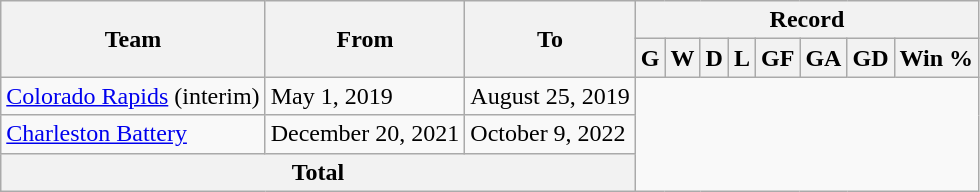<table class="wikitable" style="text-align: center">
<tr>
<th rowspan="2">Team</th>
<th rowspan="2">From</th>
<th rowspan="2">To</th>
<th colspan="8">Record</th>
</tr>
<tr>
<th>G</th>
<th>W</th>
<th>D</th>
<th>L</th>
<th>GF</th>
<th>GA</th>
<th>GD</th>
<th>Win %</th>
</tr>
<tr>
<td align=left><a href='#'>Colorado Rapids</a> (interim)</td>
<td align=left>May 1, 2019</td>
<td align=left>August 25, 2019<br></td>
</tr>
<tr>
<td align=left><a href='#'>Charleston Battery</a></td>
<td align=left>December 20, 2021</td>
<td align=left>October 9, 2022<br></td>
</tr>
<tr>
<th colspan="3">Total<br></th>
</tr>
</table>
